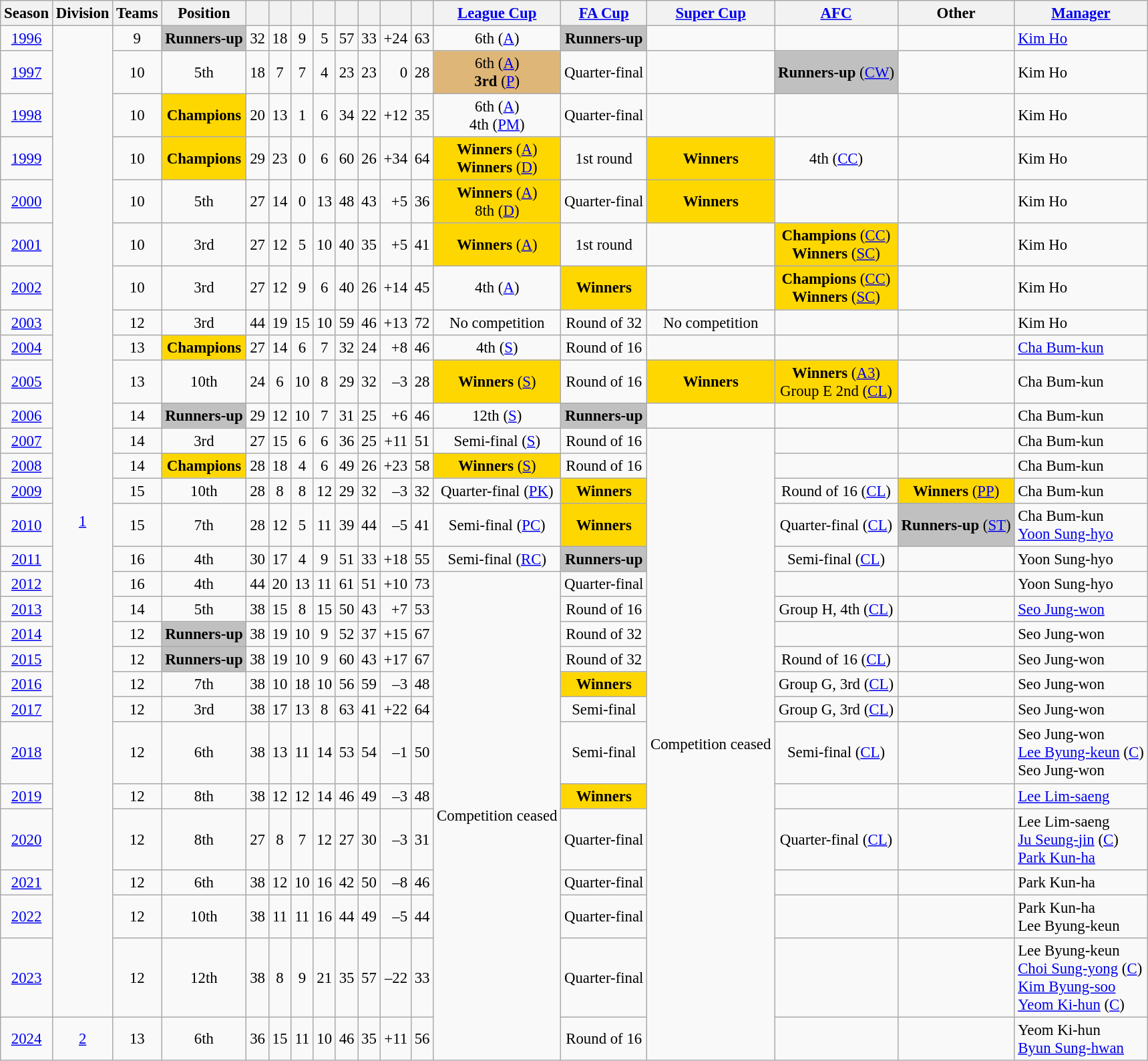<table class="wikitable" style="text-align: center; font-size:95%;">
<tr>
<th>Season</th>
<th>Division</th>
<th>Teams</th>
<th>Position</th>
<th></th>
<th></th>
<th></th>
<th></th>
<th></th>
<th></th>
<th></th>
<th></th>
<th><a href='#'>League Cup</a></th>
<th><a href='#'>FA Cup</a></th>
<th><a href='#'>Super Cup</a></th>
<th><a href='#'>AFC</a></th>
<th>Other</th>
<th><a href='#'>Manager</a></th>
</tr>
<tr>
<td><a href='#'>1996</a></td>
<td rowspan="28"><a href='#'>1</a></td>
<td>9</td>
<td style="background:silver;"><strong>Runners-up</strong></td>
<td>32</td>
<td>18</td>
<td>9</td>
<td>5</td>
<td>57</td>
<td>33</td>
<td align=right>+24</td>
<td>63</td>
<td>6th (<a href='#'>A</a>)</td>
<td style="background:silver;"><strong>Runners-up</strong></td>
<td></td>
<td></td>
<td></td>
<td align=left> <a href='#'>Kim Ho</a></td>
</tr>
<tr>
<td><a href='#'>1997</a></td>
<td>10</td>
<td>5th</td>
<td>18</td>
<td>7</td>
<td>7</td>
<td>4</td>
<td>23</td>
<td>23</td>
<td align=right>0</td>
<td>28</td>
<td style="background:#deb678;">6th (<a href='#'>A</a>)<br><strong>3rd</strong> (<a href='#'>P</a>)</td>
<td>Quarter-final</td>
<td></td>
<td style="background:silver;"><strong>Runners-up</strong> (<a href='#'>CW</a>)</td>
<td></td>
<td align=left> Kim Ho</td>
</tr>
<tr>
<td><a href='#'>1998</a></td>
<td>10</td>
<td bgcolor=gold><strong>Champions</strong></td>
<td>20</td>
<td>13</td>
<td>1</td>
<td>6</td>
<td>34</td>
<td>22</td>
<td align=right>+12</td>
<td>35</td>
<td>6th (<a href='#'>A</a>)<br>4th (<a href='#'>PM</a>)</td>
<td>Quarter-final</td>
<td></td>
<td></td>
<td></td>
<td align=left> Kim Ho</td>
</tr>
<tr>
<td><a href='#'>1999</a></td>
<td>10</td>
<td bgcolor=gold><strong>Champions</strong></td>
<td>29</td>
<td>23</td>
<td>0</td>
<td>6</td>
<td>60</td>
<td>26</td>
<td align=right>+34</td>
<td>64</td>
<td bgcolor=gold><strong>Winners</strong> (<a href='#'>A</a>)<br><strong>Winners</strong> (<a href='#'>D</a>)</td>
<td>1st round</td>
<td bgcolor=gold><strong>Winners</strong></td>
<td>4th (<a href='#'>CC</a>)</td>
<td></td>
<td align=left> Kim Ho</td>
</tr>
<tr>
<td><a href='#'>2000</a></td>
<td>10</td>
<td>5th</td>
<td>27</td>
<td>14</td>
<td>0</td>
<td>13</td>
<td>48</td>
<td>43</td>
<td align=right>+5</td>
<td>36</td>
<td bgcolor=gold><strong>Winners</strong> (<a href='#'>A</a>)<br>8th (<a href='#'>D</a>)</td>
<td>Quarter-final</td>
<td bgcolor=gold><strong>Winners</strong></td>
<td></td>
<td></td>
<td align=left> Kim Ho</td>
</tr>
<tr>
<td><a href='#'>2001</a></td>
<td>10</td>
<td>3rd</td>
<td>27</td>
<td>12</td>
<td>5</td>
<td>10</td>
<td>40</td>
<td>35</td>
<td align=right>+5</td>
<td>41</td>
<td bgcolor=gold><strong>Winners</strong> (<a href='#'>A</a>)</td>
<td>1st round</td>
<td></td>
<td bgcolor=gold><strong>Champions</strong> (<a href='#'>CC</a>)<br><strong>Winners</strong> (<a href='#'>SC</a>)</td>
<td></td>
<td align=left> Kim Ho</td>
</tr>
<tr>
<td><a href='#'>2002</a></td>
<td>10</td>
<td>3rd</td>
<td>27</td>
<td>12</td>
<td>9</td>
<td>6</td>
<td>40</td>
<td>26</td>
<td align=right>+14</td>
<td>45</td>
<td>4th (<a href='#'>A</a>)</td>
<td bgcolor=gold><strong>Winners</strong></td>
<td></td>
<td bgcolor=gold><strong>Champions</strong> (<a href='#'>CC</a>)<br><strong>Winners</strong> (<a href='#'>SC</a>)</td>
<td></td>
<td align=left> Kim Ho</td>
</tr>
<tr>
<td><a href='#'>2003</a></td>
<td>12</td>
<td>3rd</td>
<td>44</td>
<td>19</td>
<td>15</td>
<td>10</td>
<td>59</td>
<td>46</td>
<td align=right>+13</td>
<td>72</td>
<td>No competition</td>
<td>Round of 32</td>
<td>No competition</td>
<td></td>
<td></td>
<td align=left> Kim Ho</td>
</tr>
<tr>
<td><a href='#'>2004</a></td>
<td>13</td>
<td bgcolor=gold><strong>Champions</strong></td>
<td>27</td>
<td>14</td>
<td>6</td>
<td>7</td>
<td>32</td>
<td>24</td>
<td align=right>+8</td>
<td>46</td>
<td>4th (<a href='#'>S</a>)</td>
<td>Round of 16</td>
<td></td>
<td></td>
<td></td>
<td align=left> <a href='#'>Cha Bum-kun</a></td>
</tr>
<tr>
<td><a href='#'>2005</a></td>
<td>13</td>
<td>10th</td>
<td>24</td>
<td>6</td>
<td>10</td>
<td>8</td>
<td>29</td>
<td>32</td>
<td align=right>–3</td>
<td>28</td>
<td bgcolor=gold><strong>Winners</strong> (<a href='#'>S</a>)</td>
<td>Round of 16</td>
<td bgcolor=gold><strong>Winners</strong></td>
<td bgcolor=gold><strong>Winners</strong> (<a href='#'>A3</a>)<br>Group E 2nd (<a href='#'>CL</a>)</td>
<td></td>
<td align=left> Cha Bum-kun</td>
</tr>
<tr>
<td><a href='#'>2006</a></td>
<td>14</td>
<td style="background:silver;"><strong>Runners-up</strong></td>
<td>29</td>
<td>12</td>
<td>10</td>
<td>7</td>
<td>31</td>
<td>25</td>
<td align=right>+6</td>
<td>46</td>
<td>12th (<a href='#'>S</a>)</td>
<td style="background:silver;"><strong>Runners-up</strong></td>
<td></td>
<td></td>
<td></td>
<td align=left> Cha Bum-kun</td>
</tr>
<tr>
<td><a href='#'>2007</a></td>
<td>14</td>
<td>3rd</td>
<td>27</td>
<td>15</td>
<td>6</td>
<td>6</td>
<td>36</td>
<td>25</td>
<td align=right>+11</td>
<td>51</td>
<td>Semi-final (<a href='#'>S</a>)</td>
<td>Round of 16</td>
<td rowspan="18">Competition ceased</td>
<td></td>
<td></td>
<td align=left> Cha Bum-kun</td>
</tr>
<tr>
<td><a href='#'>2008</a></td>
<td>14</td>
<td bgcolor=gold><strong>Champions</strong></td>
<td>28</td>
<td>18</td>
<td>4</td>
<td>6</td>
<td>49</td>
<td>26</td>
<td align=right>+23</td>
<td>58</td>
<td bgcolor=gold><strong>Winners</strong> (<a href='#'>S</a>)</td>
<td>Round of 16</td>
<td></td>
<td></td>
<td align=left> Cha Bum-kun</td>
</tr>
<tr>
<td><a href='#'>2009</a></td>
<td>15</td>
<td>10th</td>
<td>28</td>
<td>8</td>
<td>8</td>
<td>12</td>
<td>29</td>
<td>32</td>
<td align=right>–3</td>
<td>32</td>
<td>Quarter-final (<a href='#'>PK</a>)</td>
<td bgcolor=gold><strong>Winners</strong></td>
<td>Round of 16 (<a href='#'>CL</a>)</td>
<td bgcolor=gold><strong>Winners</strong> (<a href='#'>PP</a>)</td>
<td align=left> Cha Bum-kun</td>
</tr>
<tr>
<td><a href='#'>2010</a></td>
<td>15</td>
<td>7th</td>
<td>28</td>
<td>12</td>
<td>5</td>
<td>11</td>
<td>39</td>
<td>44</td>
<td align=right>–5</td>
<td>41</td>
<td>Semi-final (<a href='#'>PC</a>)</td>
<td bgcolor=gold><strong>Winners</strong></td>
<td>Quarter-final (<a href='#'>CL</a>)</td>
<td bgcolor=silver><strong>Runners-up</strong> (<a href='#'>ST</a>)</td>
<td align=left> Cha Bum-kun<br> <a href='#'>Yoon Sung-hyo</a></td>
</tr>
<tr>
<td><a href='#'>2011</a></td>
<td>16</td>
<td>4th</td>
<td>30</td>
<td>17</td>
<td>4</td>
<td>9</td>
<td>51</td>
<td>33</td>
<td align=right>+18</td>
<td>55</td>
<td>Semi-final (<a href='#'>RC</a>)</td>
<td style="background:silver;"><strong>Runners-up</strong></td>
<td>Semi-final (<a href='#'>CL</a>)</td>
<td></td>
<td align=left> Yoon Sung-hyo</td>
</tr>
<tr>
<td><a href='#'>2012</a></td>
<td>16</td>
<td>4th</td>
<td>44</td>
<td>20</td>
<td>13</td>
<td>11</td>
<td>61</td>
<td>51</td>
<td align=right>+10</td>
<td>73</td>
<td rowspan="13">Competition ceased</td>
<td>Quarter-final</td>
<td></td>
<td></td>
<td align=left> Yoon Sung-hyo</td>
</tr>
<tr>
<td><a href='#'>2013</a></td>
<td>14</td>
<td>5th</td>
<td>38</td>
<td>15</td>
<td>8</td>
<td>15</td>
<td>50</td>
<td>43</td>
<td align=right>+7</td>
<td>53</td>
<td>Round of 16</td>
<td>Group H, 4th (<a href='#'>CL</a>)</td>
<td></td>
<td align=left> <a href='#'>Seo Jung-won</a></td>
</tr>
<tr>
<td><a href='#'>2014</a></td>
<td>12</td>
<td style="background:silver;"><strong>Runners-up</strong></td>
<td>38</td>
<td>19</td>
<td>10</td>
<td>9</td>
<td>52</td>
<td>37</td>
<td align=right>+15</td>
<td>67</td>
<td>Round of 32</td>
<td></td>
<td></td>
<td align=left> Seo Jung-won</td>
</tr>
<tr>
<td><a href='#'>2015</a></td>
<td>12</td>
<td style="background:silver;"><strong>Runners-up</strong></td>
<td>38</td>
<td>19</td>
<td>10</td>
<td>9</td>
<td>60</td>
<td>43</td>
<td align=right>+17</td>
<td>67</td>
<td>Round of 32</td>
<td>Round of 16 (<a href='#'>CL</a>)</td>
<td></td>
<td align=left> Seo Jung-won</td>
</tr>
<tr>
<td><a href='#'>2016</a></td>
<td>12</td>
<td>7th</td>
<td>38</td>
<td>10</td>
<td>18</td>
<td>10</td>
<td>56</td>
<td>59</td>
<td align=right>–3</td>
<td>48</td>
<td bgcolor=gold><strong>Winners</strong></td>
<td>Group G, 3rd (<a href='#'>CL</a>)</td>
<td></td>
<td align=left> Seo Jung-won</td>
</tr>
<tr>
<td><a href='#'>2017</a></td>
<td>12</td>
<td>3rd</td>
<td>38</td>
<td>17</td>
<td>13</td>
<td>8</td>
<td>63</td>
<td>41</td>
<td align=right>+22</td>
<td>64</td>
<td>Semi-final</td>
<td>Group G, 3rd (<a href='#'>CL</a>)</td>
<td></td>
<td align=left> Seo Jung-won</td>
</tr>
<tr>
<td><a href='#'>2018</a></td>
<td>12</td>
<td>6th</td>
<td>38</td>
<td>13</td>
<td>11</td>
<td>14</td>
<td>53</td>
<td>54</td>
<td align=right>–1</td>
<td>50</td>
<td>Semi-final</td>
<td>Semi-final (<a href='#'>CL</a>)</td>
<td></td>
<td align=left> Seo Jung-won<br> <a href='#'>Lee Byung-keun</a> (<a href='#'>C</a>)<br> Seo Jung-won</td>
</tr>
<tr>
<td><a href='#'>2019</a></td>
<td>12</td>
<td>8th</td>
<td>38</td>
<td>12</td>
<td>12</td>
<td>14</td>
<td>46</td>
<td>49</td>
<td align=right>–3</td>
<td>48</td>
<td bgcolor=gold><strong>Winners</strong></td>
<td></td>
<td></td>
<td align=left> <a href='#'>Lee Lim-saeng</a></td>
</tr>
<tr>
<td><a href='#'>2020</a></td>
<td>12</td>
<td>8th</td>
<td>27</td>
<td>8</td>
<td>7</td>
<td>12</td>
<td>27</td>
<td>30</td>
<td align=right>–3</td>
<td>31</td>
<td>Quarter-final</td>
<td>Quarter-final (<a href='#'>CL</a>)</td>
<td></td>
<td align=left> Lee Lim-saeng<br> <a href='#'>Ju Seung-jin</a> (<a href='#'>C</a>)<br> <a href='#'>Park Kun-ha</a></td>
</tr>
<tr>
<td><a href='#'>2021</a></td>
<td>12</td>
<td>6th</td>
<td>38</td>
<td>12</td>
<td>10</td>
<td>16</td>
<td>42</td>
<td>50</td>
<td align=right>–8</td>
<td>46</td>
<td>Quarter-final</td>
<td></td>
<td></td>
<td align=left> Park Kun-ha</td>
</tr>
<tr>
<td><a href='#'>2022</a></td>
<td>12</td>
<td>10th</td>
<td>38</td>
<td>11</td>
<td>11</td>
<td>16</td>
<td>44</td>
<td>49</td>
<td align=right>–5</td>
<td>44</td>
<td>Quarter-final</td>
<td></td>
<td></td>
<td align=left> Park Kun-ha<br> Lee Byung-keun</td>
</tr>
<tr>
<td><a href='#'>2023</a></td>
<td>12</td>
<td>12th </td>
<td>38</td>
<td>8</td>
<td>9</td>
<td>21</td>
<td>35</td>
<td>57</td>
<td align=right>–22</td>
<td>33</td>
<td>Quarter-final</td>
<td></td>
<td></td>
<td align=left> Lee Byung-keun<br> <a href='#'>Choi Sung-yong</a> (<a href='#'>C</a>)<br> <a href='#'>Kim Byung-soo</a><br> <a href='#'>Yeom Ki-hun</a> (<a href='#'>C</a>)</td>
</tr>
<tr>
<td><a href='#'>2024</a></td>
<td><a href='#'>2</a></td>
<td>13</td>
<td>6th</td>
<td>36</td>
<td>15</td>
<td>11</td>
<td>10</td>
<td>46</td>
<td>35</td>
<td align=right>+11</td>
<td>56</td>
<td>Round of 16</td>
<td></td>
<td></td>
<td align=left> Yeom Ki-hun<br> <a href='#'>Byun Sung-hwan</a></td>
</tr>
</table>
